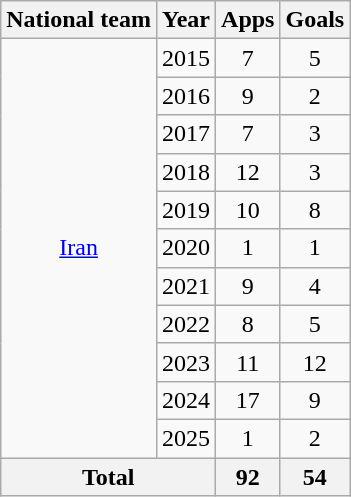<table class="wikitable" style="text-align:center">
<tr>
<th>National team</th>
<th>Year</th>
<th>Apps</th>
<th>Goals</th>
</tr>
<tr>
<td rowspan="11"><a href='#'>Iran</a></td>
<td>2015</td>
<td>7</td>
<td>5</td>
</tr>
<tr>
<td>2016</td>
<td>9</td>
<td>2</td>
</tr>
<tr>
<td>2017</td>
<td>7</td>
<td>3</td>
</tr>
<tr>
<td>2018</td>
<td>12</td>
<td>3</td>
</tr>
<tr>
<td>2019</td>
<td>10</td>
<td>8</td>
</tr>
<tr>
<td>2020</td>
<td>1</td>
<td>1</td>
</tr>
<tr>
<td>2021</td>
<td>9</td>
<td>4</td>
</tr>
<tr>
<td>2022</td>
<td>8</td>
<td>5</td>
</tr>
<tr>
<td>2023</td>
<td>11</td>
<td>12</td>
</tr>
<tr>
<td>2024</td>
<td>17</td>
<td>9</td>
</tr>
<tr>
<td>2025</td>
<td>1</td>
<td>2</td>
</tr>
<tr>
<th colspan="2">Total</th>
<th>92</th>
<th>54</th>
</tr>
</table>
